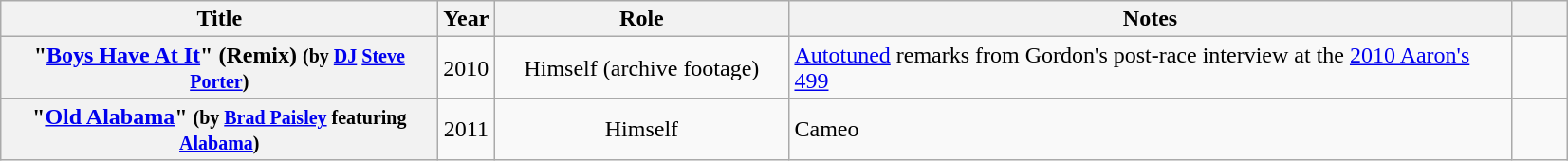<table class="wikitable sortable plainrowheaders" style="text-align:center;">
<tr>
<th scope="col" style="width:300px;">Title</th>
<th scope="col" style="width:5px;">Year</th>
<th scope="col" style="width:200px;">Role</th>
<th scope="col" style="width:500px;" class="unsortable">Notes</th>
<th scope="col" style="width: 2em;" class="unsortable"></th>
</tr>
<tr>
<th scope=row>"<a href='#'>Boys Have At It</a>" (Remix) <small>(by <a href='#'>DJ</a> <a href='#'>Steve Porter</a>)</small></th>
<td>2010</td>
<td>Himself (archive footage)</td>
<td style="text-align:left;"><a href='#'>Autotuned</a> remarks from Gordon's post-race interview at the <a href='#'>2010 Aaron's 499</a></td>
<td></td>
</tr>
<tr>
<th scope=row>"<a href='#'>Old Alabama</a>" <small>(by <a href='#'>Brad Paisley</a> featuring <a href='#'>Alabama</a>)</small></th>
<td>2011</td>
<td>Himself</td>
<td style="text-align:left;">Cameo</td>
<td></td>
</tr>
</table>
